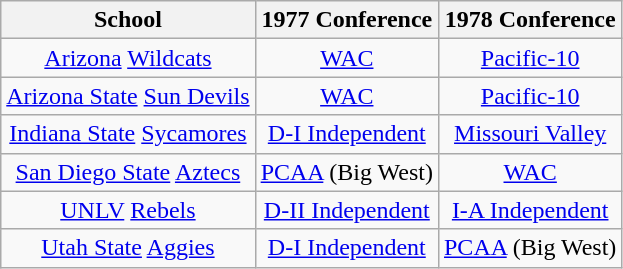<table class="wikitable sortable">
<tr>
<th>School</th>
<th>1977 Conference</th>
<th>1978 Conference</th>
</tr>
<tr style="text-align:center;">
<td><a href='#'>Arizona</a> <a href='#'>Wildcats</a></td>
<td><a href='#'>WAC</a></td>
<td><a href='#'>Pacific-10</a></td>
</tr>
<tr style="text-align:center;">
<td><a href='#'>Arizona State</a> <a href='#'>Sun Devils</a></td>
<td><a href='#'>WAC</a></td>
<td><a href='#'>Pacific-10</a></td>
</tr>
<tr style="text-align:center;">
<td><a href='#'>Indiana State</a> <a href='#'>Sycamores</a></td>
<td><a href='#'>D-I Independent</a></td>
<td><a href='#'>Missouri Valley</a></td>
</tr>
<tr style="text-align:center;">
<td><a href='#'>San Diego State</a> <a href='#'>Aztecs</a></td>
<td><a href='#'>PCAA</a> (Big West)</td>
<td><a href='#'>WAC</a></td>
</tr>
<tr style="text-align:center;">
<td><a href='#'>UNLV</a> <a href='#'>Rebels</a></td>
<td><a href='#'>D-II Independent</a></td>
<td><a href='#'>I-A Independent</a></td>
</tr>
<tr style="text-align:center;">
<td><a href='#'>Utah State</a> <a href='#'>Aggies</a></td>
<td><a href='#'>D-I Independent</a></td>
<td><a href='#'>PCAA</a> (Big West)</td>
</tr>
</table>
